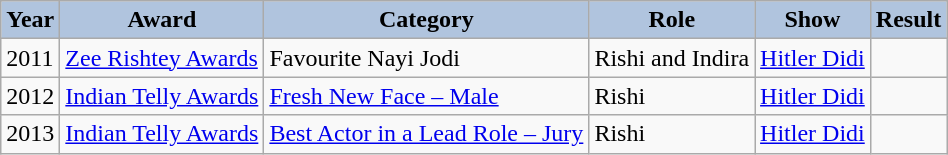<table class="wikitable">
<tr>
<th style="background:#B0C4DE;">Year</th>
<th style="background:#B0C4DE;">Award</th>
<th style="background:#B0C4DE;">Category</th>
<th style="background:#B0C4DE;">Role</th>
<th style="background:#B0C4DE;">Show</th>
<th style="background:#B0C4DE;">Result</th>
</tr>
<tr>
<td>2011</td>
<td><a href='#'>Zee Rishtey Awards</a></td>
<td>Favourite Nayi Jodi</td>
<td>Rishi and Indira</td>
<td><a href='#'>Hitler Didi</a></td>
<td></td>
</tr>
<tr>
<td>2012</td>
<td><a href='#'>Indian Telly Awards</a></td>
<td><a href='#'>Fresh New Face – Male</a></td>
<td>Rishi</td>
<td><a href='#'>Hitler Didi</a></td>
<td></td>
</tr>
<tr>
<td>2013</td>
<td><a href='#'>Indian Telly Awards</a></td>
<td><a href='#'>Best Actor in a Lead Role – Jury</a></td>
<td>Rishi</td>
<td><a href='#'>Hitler Didi</a></td>
<td></td>
</tr>
</table>
